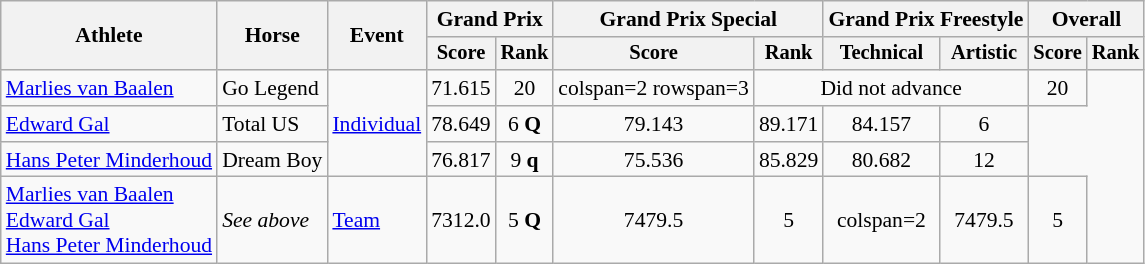<table class=wikitable style=font-size:90%;>
<tr>
<th rowspan="2">Athlete</th>
<th rowspan="2">Horse</th>
<th rowspan="2">Event</th>
<th colspan="2">Grand Prix</th>
<th colspan="2">Grand Prix Special</th>
<th colspan="2">Grand Prix Freestyle</th>
<th colspan="2">Overall</th>
</tr>
<tr style="font-size:95%">
<th>Score</th>
<th>Rank</th>
<th>Score</th>
<th>Rank</th>
<th>Technical</th>
<th>Artistic</th>
<th>Score</th>
<th>Rank</th>
</tr>
<tr align=center>
<td align=left><a href='#'>Marlies van Baalen</a></td>
<td align=left>Go Legend</td>
<td rowspan=3 align=left><a href='#'>Individual</a></td>
<td>71.615</td>
<td>20</td>
<td>colspan=2 rowspan=3 </td>
<td colspan=3>Did not advance</td>
<td>20</td>
</tr>
<tr align=center>
<td align=left><a href='#'>Edward Gal</a></td>
<td align=left>Total US</td>
<td>78.649</td>
<td>6 <strong>Q</strong></td>
<td>79.143</td>
<td>89.171</td>
<td>84.157</td>
<td>6</td>
</tr>
<tr align=center>
<td align=left><a href='#'>Hans Peter Minderhoud</a></td>
<td align=left>Dream Boy</td>
<td>76.817</td>
<td>9 <strong>q</strong></td>
<td>75.536</td>
<td>85.829</td>
<td>80.682</td>
<td>12</td>
</tr>
<tr align=center>
<td align=left><a href='#'>Marlies van Baalen</a><br><a href='#'>Edward Gal</a><br><a href='#'>Hans Peter Minderhoud</a></td>
<td align=left><em>See above</em></td>
<td align=left><a href='#'>Team</a></td>
<td>7312.0</td>
<td>5 <strong>Q</strong></td>
<td>7479.5</td>
<td>5</td>
<td>colspan=2 </td>
<td>7479.5</td>
<td>5</td>
</tr>
</table>
